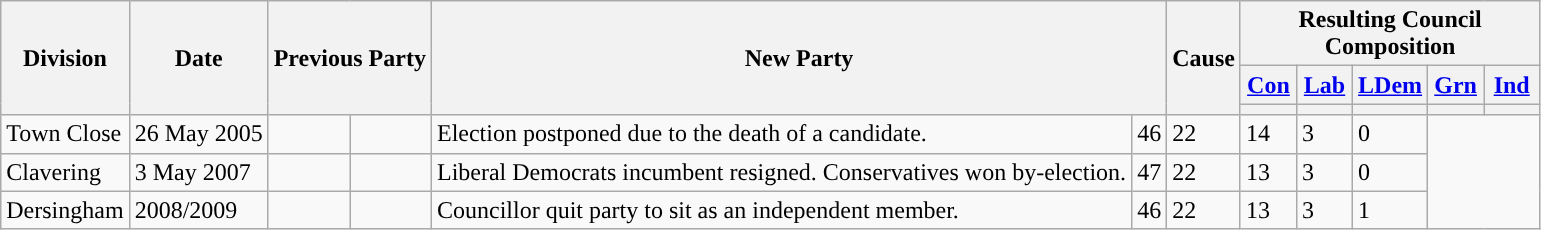<table class="wikitable">
<tr>
<th !  rowspan="3">Division</th>
<th ! rowspan="3">Date</th>
<th !  rowspan=3  colspan=2>Previous Party</th>
<th !  rowspan=3 colspan=2>New Party</th>
<th ! rowspan="3">Cause</th>
<th ! colspan="5">Resulting Council Composition</th>
</tr>
<tr>
<th style="width:30px;" class="unsortable"><a href='#'>Con</a></th>
<th style="width:30px;" class="unsortable"><a href='#'>Lab</a></th>
<th style="width:30px;" class="unsortable"><a href='#'>LDem</a></th>
<th style="width:30px;" class="unsortable"><a href='#'>Grn</a></th>
<th style="width:30px;" class="unsortable"><a href='#'>Ind</a></th>
</tr>
<tr>
<th class="unsortable" style="color:inherit;background:"></th>
<th class="unsortable" style="color:inherit;background:"></th>
<th class="unsortable" style="color:inherit;background:"></th>
<th class="unsortable" style="color:inherit;background:"></th>
<th class="unsortable" style="color:inherit;background:"></th>
</tr>
<tr>
<td>Town Close</td>
<td>26 May 2005</td>
<td></td>
<td></td>
<td>Election postponed due to the death of a candidate.</td>
<td>46</td>
<td>22</td>
<td>14</td>
<td>3</td>
<td>0</td>
</tr>
<tr>
<td>Clavering</td>
<td>3 May 2007</td>
<td></td>
<td></td>
<td>Liberal Democrats incumbent resigned. Conservatives won by-election.</td>
<td>47</td>
<td>22</td>
<td>13</td>
<td>3</td>
<td>0</td>
</tr>
<tr>
<td>Dersingham</td>
<td>2008/2009</td>
<td></td>
<td></td>
<td>Councillor quit party to sit as an independent member.</td>
<td>46</td>
<td>22</td>
<td>13</td>
<td>3</td>
<td>1</td>
</tr>
</table>
